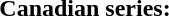<table style="width:100%;">
<tr>
<th colspan="3">Canadian series:</th>
</tr>
</table>
